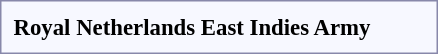<table style="border:1px solid #8888aa; background-color:#f7f8ff; padding:5px; font-size:95%; margin: 0px 12px 12px 0px;">
<tr style="text-align:center;">
<td rowspan=2><strong> Royal Netherlands East Indies Army</strong><br></td>
<td colspan=6></td>
<td colspan=2></td>
<td colspan=2></td>
<td colspan=6 rowspan=2></td>
<td colspan=3></td>
<td colspan=3></td>
<td colspan=6></td>
<td colspan=6></td>
<td colspan=2></td>
</tr>
<tr style="text-align:center;">
<td colspan=6></td>
<td colspan=2></td>
<td colspan=2></td>
<td colspan=3></td>
<td colspan=3></td>
<td colspan=6></td>
<td colspan=6></td>
<td colspan=2></td>
</tr>
</table>
